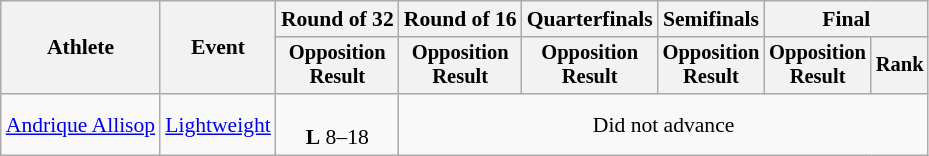<table class="wikitable" style="font-size:90%">
<tr>
<th rowspan=2>Athlete</th>
<th rowspan=2>Event</th>
<th>Round of 32</th>
<th>Round of 16</th>
<th>Quarterfinals</th>
<th>Semifinals</th>
<th colspan=2>Final</th>
</tr>
<tr style="font-size:95%">
<th>Opposition<br>Result</th>
<th>Opposition<br>Result</th>
<th>Opposition<br>Result</th>
<th>Opposition<br>Result</th>
<th>Opposition<br>Result</th>
<th>Rank</th>
</tr>
<tr align=center>
<td align=left><a href='#'>Andrique Allisop</a></td>
<td align=left><a href='#'>Lightweight</a></td>
<td><br><strong>L</strong> 8–18</td>
<td colspan=5>Did not advance</td>
</tr>
</table>
